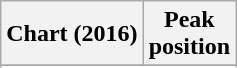<table class="wikitable sortable plainrowheaders" style="text-align:center">
<tr>
<th scope="col">Chart (2016)</th>
<th scope="col">Peak<br>position</th>
</tr>
<tr>
</tr>
<tr>
</tr>
<tr>
</tr>
<tr>
</tr>
<tr>
</tr>
<tr>
</tr>
<tr>
</tr>
</table>
